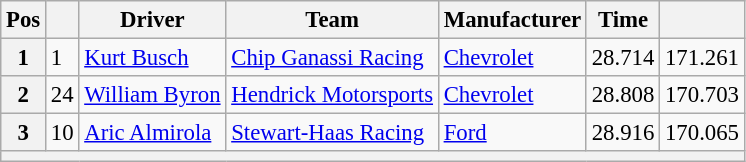<table class="wikitable" style="font-size:95%">
<tr>
<th>Pos</th>
<th></th>
<th>Driver</th>
<th>Team</th>
<th>Manufacturer</th>
<th>Time</th>
<th></th>
</tr>
<tr>
<th>1</th>
<td>1</td>
<td><a href='#'>Kurt Busch</a></td>
<td><a href='#'>Chip Ganassi Racing</a></td>
<td><a href='#'>Chevrolet</a></td>
<td>28.714</td>
<td>171.261</td>
</tr>
<tr>
<th>2</th>
<td>24</td>
<td><a href='#'>William Byron</a></td>
<td><a href='#'>Hendrick Motorsports</a></td>
<td><a href='#'>Chevrolet</a></td>
<td>28.808</td>
<td>170.703</td>
</tr>
<tr>
<th>3</th>
<td>10</td>
<td><a href='#'>Aric Almirola</a></td>
<td><a href='#'>Stewart-Haas Racing</a></td>
<td><a href='#'>Ford</a></td>
<td>28.916</td>
<td>170.065</td>
</tr>
<tr>
<th colspan="7"></th>
</tr>
</table>
